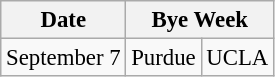<table class="wikitable" style="font-size:95%;">
<tr>
<th>Date</th>
<th colspan="2">Bye Week</th>
</tr>
<tr>
<td>September 7</td>
<td>Purdue</td>
<td>UCLA</td>
</tr>
</table>
